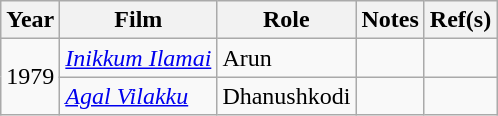<table class="wikitable">
<tr align="center">
<th>Year</th>
<th>Film</th>
<th>Role</th>
<th>Notes</th>
<th>Ref(s)</th>
</tr>
<tr>
<td rowspan="2">1979</td>
<td><em><a href='#'>Inikkum Ilamai</a></em></td>
<td>Arun</td>
<td></td>
<td></td>
</tr>
<tr>
<td><em><a href='#'>Agal Vilakku</a></em></td>
<td>Dhanushkodi</td>
<td></td>
<td></td>
</tr>
</table>
